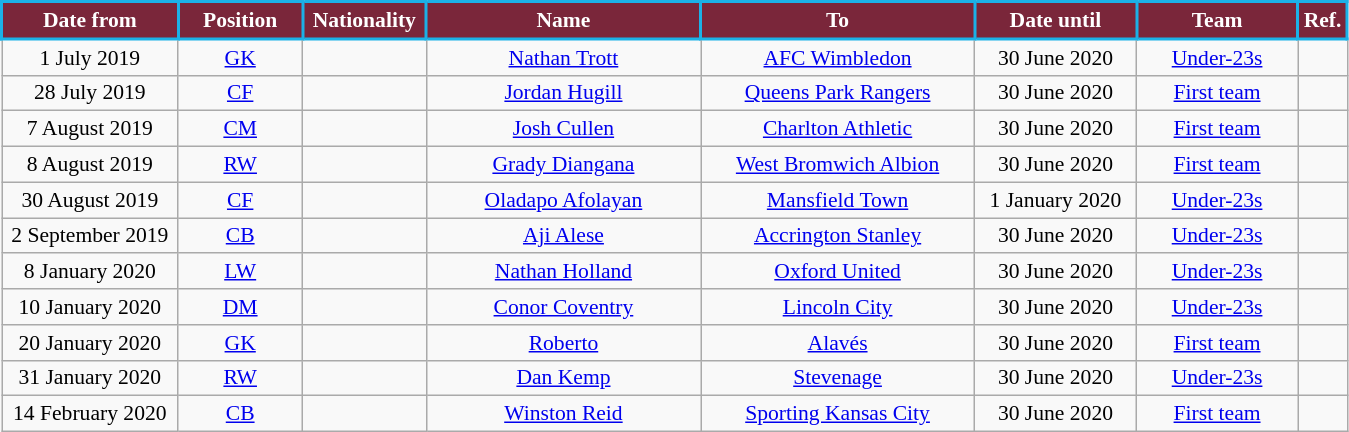<table class="wikitable"  style="text-align:center; font-size:90%; ">
<tr>
<th style="background:#7A263A;;color:white;border:2px solid #1BB1E7; width:110px;">Date from</th>
<th style="background:#7A263A;;color:white;border:2px solid #1BB1E7; width:75px;">Position</th>
<th style="background:#7A263A;;color:white;border:2px solid #1BB1E7; width:75px;">Nationality</th>
<th style="background:#7A263A;;color:white;border:2px solid #1BB1E7; width:175px;">Name</th>
<th style="background:#7A263A;;color:white;border:2px solid #1BB1E7; width:175px;">To</th>
<th style="background:#7A263A;;color:white;border:2px solid #1BB1E7; width:100px;">Date until</th>
<th style="background:#7A263A;;color:white;border:2px solid #1BB1E7; width:100px;">Team</th>
<th style="background:#7A263A;;color:white;border:2px solid #1BB1E7; width:25px;">Ref.</th>
</tr>
<tr>
<td>1 July 2019</td>
<td><a href='#'>GK</a></td>
<td></td>
<td><a href='#'>Nathan Trott</a></td>
<td> <a href='#'>AFC Wimbledon</a></td>
<td>30 June 2020</td>
<td><a href='#'>Under-23s</a></td>
<td></td>
</tr>
<tr>
<td>28 July 2019</td>
<td><a href='#'>CF</a></td>
<td></td>
<td><a href='#'>Jordan Hugill</a></td>
<td> <a href='#'>Queens Park Rangers</a></td>
<td>30 June 2020</td>
<td><a href='#'>First team</a></td>
<td></td>
</tr>
<tr>
<td>7 August 2019</td>
<td><a href='#'>CM</a></td>
<td></td>
<td><a href='#'>Josh Cullen</a></td>
<td> <a href='#'>Charlton Athletic</a></td>
<td>30 June 2020</td>
<td><a href='#'>First team</a></td>
<td></td>
</tr>
<tr>
<td>8 August 2019</td>
<td><a href='#'>RW</a></td>
<td></td>
<td><a href='#'>Grady Diangana</a></td>
<td> <a href='#'>West Bromwich Albion</a></td>
<td>30 June 2020</td>
<td><a href='#'>First team</a></td>
<td></td>
</tr>
<tr>
<td>30 August 2019</td>
<td><a href='#'>CF</a></td>
<td></td>
<td><a href='#'>Oladapo Afolayan</a></td>
<td> <a href='#'>Mansfield Town</a></td>
<td>1 January 2020</td>
<td><a href='#'>Under-23s</a></td>
<td></td>
</tr>
<tr>
<td>2 September 2019</td>
<td><a href='#'>CB</a></td>
<td></td>
<td><a href='#'>Aji Alese</a></td>
<td> <a href='#'>Accrington Stanley</a></td>
<td>30 June 2020</td>
<td><a href='#'>Under-23s</a></td>
<td></td>
</tr>
<tr>
<td>8 January 2020</td>
<td><a href='#'>LW</a></td>
<td></td>
<td><a href='#'>Nathan Holland</a></td>
<td> <a href='#'>Oxford United</a></td>
<td>30 June 2020</td>
<td><a href='#'>Under-23s</a></td>
<td></td>
</tr>
<tr>
<td>10 January 2020</td>
<td><a href='#'>DM</a></td>
<td></td>
<td><a href='#'>Conor Coventry</a></td>
<td> <a href='#'>Lincoln City</a></td>
<td>30 June 2020</td>
<td><a href='#'>Under-23s</a></td>
<td></td>
</tr>
<tr>
<td>20 January 2020</td>
<td><a href='#'>GK</a></td>
<td></td>
<td><a href='#'>Roberto</a></td>
<td> <a href='#'>Alavés</a></td>
<td>30 June 2020</td>
<td><a href='#'>First team</a></td>
<td></td>
</tr>
<tr>
<td>31 January 2020</td>
<td><a href='#'>RW</a></td>
<td></td>
<td><a href='#'>Dan Kemp</a></td>
<td> <a href='#'>Stevenage</a></td>
<td>30 June 2020</td>
<td><a href='#'>Under-23s</a></td>
<td></td>
</tr>
<tr>
<td>14 February 2020</td>
<td><a href='#'>CB</a></td>
<td></td>
<td><a href='#'>Winston Reid</a></td>
<td> <a href='#'>Sporting Kansas City</a></td>
<td>30 June 2020</td>
<td><a href='#'>First team</a></td>
<td></td>
</tr>
</table>
